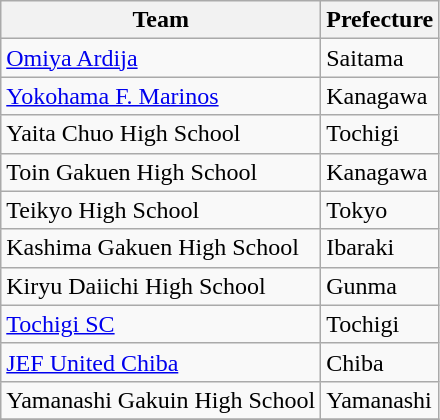<table class="wikitable sortable">
<tr>
<th>Team</th>
<th>Prefecture</th>
</tr>
<tr>
<td><a href='#'>Omiya Ardija</a></td>
<td>Saitama</td>
</tr>
<tr>
<td><a href='#'>Yokohama F. Marinos</a></td>
<td>Kanagawa</td>
</tr>
<tr>
<td>Yaita Chuo High School</td>
<td>Tochigi</td>
</tr>
<tr>
<td>Toin Gakuen High School</td>
<td>Kanagawa</td>
</tr>
<tr>
<td>Teikyo High School</td>
<td>Tokyo</td>
</tr>
<tr>
<td>Kashima Gakuen High School</td>
<td>Ibaraki</td>
</tr>
<tr>
<td>Kiryu Daiichi High School</td>
<td>Gunma</td>
</tr>
<tr>
<td><a href='#'>Tochigi SC</a></td>
<td>Tochigi</td>
</tr>
<tr>
<td><a href='#'>JEF United Chiba</a></td>
<td>Chiba</td>
</tr>
<tr>
<td>Yamanashi Gakuin High School</td>
<td>Yamanashi</td>
</tr>
<tr>
</tr>
</table>
